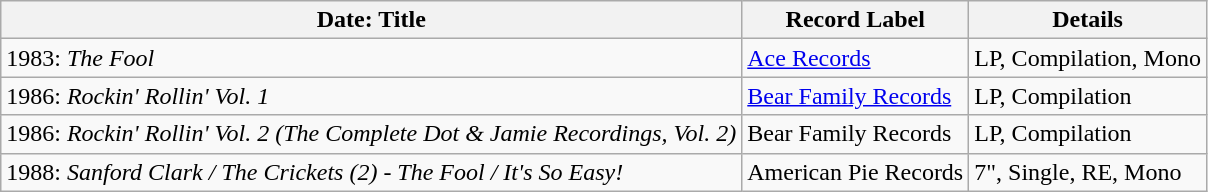<table class="wikitable">
<tr>
<th>Date: Title</th>
<th>Record Label</th>
<th>Details</th>
</tr>
<tr>
<td>1983: <em>The Fool</em></td>
<td><a href='#'>Ace Records</a></td>
<td>LP, Compilation, Mono</td>
</tr>
<tr>
<td>1986: <em>Rockin' Rollin' Vol. 1</em></td>
<td><a href='#'>Bear Family Records</a></td>
<td>LP, Compilation</td>
</tr>
<tr>
<td>1986: <em>Rockin' Rollin' Vol. 2 (The Complete Dot & Jamie Recordings, Vol. 2)</em></td>
<td>Bear Family Records</td>
<td>LP, Compilation</td>
</tr>
<tr>
<td>1988: <em>Sanford Clark / The Crickets (2) - The Fool / It's So Easy!</em></td>
<td>American Pie Records</td>
<td>7", Single, RE, Mono</td>
</tr>
</table>
